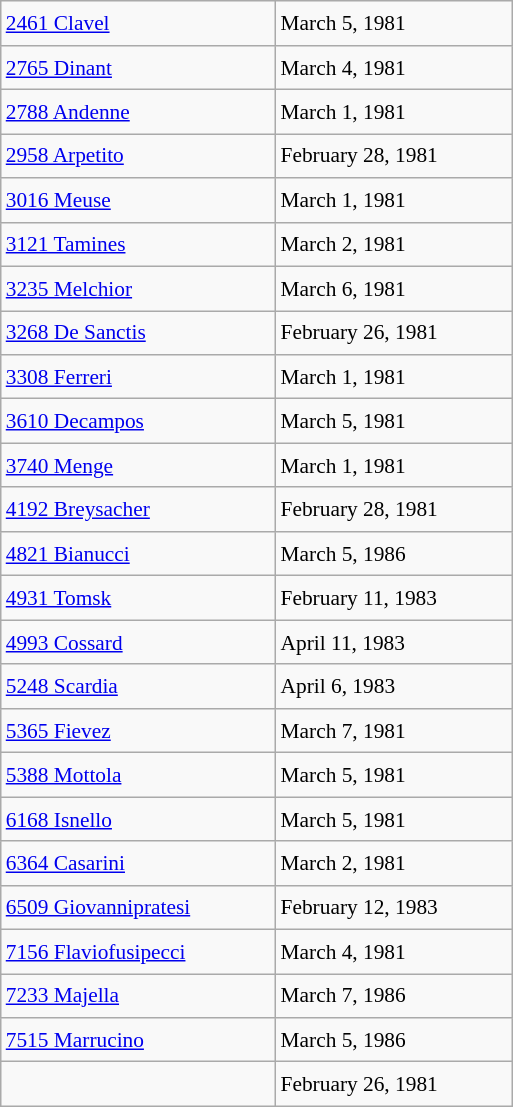<table class="wikitable" style="font-size: 89%; float: left; width: 24em; margin-right: 1em; line-height: 1.6em !important; height: 625px;">
<tr>
<td><a href='#'>2461 Clavel</a></td>
<td>March 5, 1981</td>
</tr>
<tr>
<td><a href='#'>2765 Dinant</a></td>
<td>March 4, 1981</td>
</tr>
<tr>
<td><a href='#'>2788 Andenne</a></td>
<td>March 1, 1981</td>
</tr>
<tr>
<td><a href='#'>2958 Arpetito</a></td>
<td>February 28, 1981</td>
</tr>
<tr>
<td><a href='#'>3016 Meuse</a></td>
<td>March 1, 1981</td>
</tr>
<tr>
<td><a href='#'>3121 Tamines</a></td>
<td>March 2, 1981</td>
</tr>
<tr>
<td><a href='#'>3235 Melchior</a></td>
<td>March 6, 1981</td>
</tr>
<tr>
<td><a href='#'>3268 De Sanctis</a></td>
<td>February 26, 1981</td>
</tr>
<tr>
<td><a href='#'>3308 Ferreri</a></td>
<td>March 1, 1981</td>
</tr>
<tr>
<td><a href='#'>3610 Decampos</a></td>
<td>March 5, 1981</td>
</tr>
<tr>
<td><a href='#'>3740 Menge</a></td>
<td>March 1, 1981</td>
</tr>
<tr>
<td><a href='#'>4192 Breysacher</a></td>
<td>February 28, 1981</td>
</tr>
<tr>
<td><a href='#'>4821 Bianucci</a></td>
<td>March 5, 1986</td>
</tr>
<tr>
<td><a href='#'>4931 Tomsk</a></td>
<td>February 11, 1983</td>
</tr>
<tr>
<td><a href='#'>4993 Cossard</a></td>
<td>April 11, 1983</td>
</tr>
<tr>
<td><a href='#'>5248 Scardia</a></td>
<td>April 6, 1983</td>
</tr>
<tr>
<td><a href='#'>5365 Fievez</a></td>
<td>March 7, 1981</td>
</tr>
<tr>
<td><a href='#'>5388 Mottola</a></td>
<td>March 5, 1981</td>
</tr>
<tr>
<td><a href='#'>6168 Isnello</a></td>
<td>March 5, 1981</td>
</tr>
<tr>
<td><a href='#'>6364 Casarini</a></td>
<td>March 2, 1981</td>
</tr>
<tr>
<td><a href='#'>6509 Giovannipratesi</a></td>
<td>February 12, 1983</td>
</tr>
<tr>
<td><a href='#'>7156 Flaviofusipecci</a></td>
<td>March 4, 1981</td>
</tr>
<tr>
<td><a href='#'>7233 Majella</a></td>
<td>March 7, 1986</td>
</tr>
<tr>
<td><a href='#'>7515 Marrucino</a></td>
<td>March 5, 1986</td>
</tr>
<tr>
<td></td>
<td>February 26, 1981</td>
</tr>
</table>
